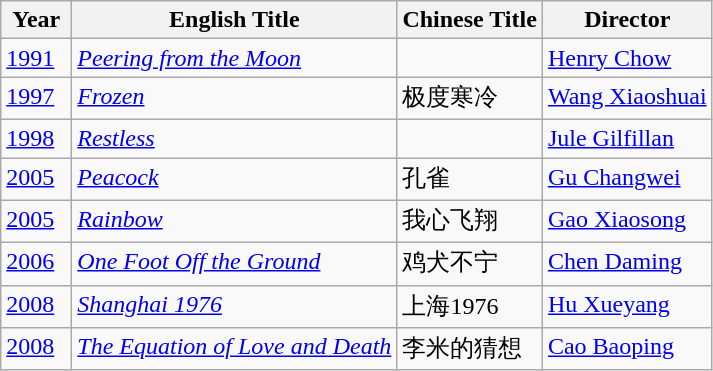<table class="wikitable">
<tr>
<th align="left" valign="top" width="40">Year</th>
<th align="left" valign="top">English Title</th>
<th align="left" valign="top">Chinese Title</th>
<th align="left" valign="top">Director</th>
</tr>
<tr>
<td align="left" valign="top"><a href='#'>1991</a></td>
<td align="left" valign="top"><em><a href='#'>Peering from the Moon</a></em></td>
<td align="left" valign="top"></td>
<td align="left" valign="top"><a href='#'>Henry Chow</a></td>
</tr>
<tr>
<td align="left" valign="top"><a href='#'>1997</a></td>
<td align="left" valign="top"><em><a href='#'>Frozen</a></em></td>
<td align="left" valign="top">极度寒冷</td>
<td align="left" valign="top"><a href='#'>Wang Xiaoshuai</a></td>
</tr>
<tr>
<td align="left" valign="top"><a href='#'>1998</a></td>
<td align="left" valign="top"><em><a href='#'>Restless</a></em></td>
<td align="left" valign="top"></td>
<td align="left" valign="top"><a href='#'>Jule Gilfillan</a></td>
</tr>
<tr>
<td align="left" valign="top"><a href='#'>2005</a></td>
<td align="left" valign="top"><em><a href='#'>Peacock</a></em></td>
<td align="left" valign="top">孔雀</td>
<td align="left" valign="top"><a href='#'>Gu Changwei</a></td>
</tr>
<tr>
<td align="left" valign="top"><a href='#'>2005</a></td>
<td align="left" valign="top"><em><a href='#'>Rainbow</a></em></td>
<td align="left" valign="top">我心飞翔</td>
<td align="left" valign="top"><a href='#'>Gao Xiaosong</a></td>
</tr>
<tr>
<td align="left" valign="top"><a href='#'>2006</a></td>
<td align="left" valign="top"><em><a href='#'>One Foot Off the Ground</a></em></td>
<td align="left" valign="top">鸡犬不宁</td>
<td align="left" valign="top"><a href='#'>Chen Daming</a></td>
</tr>
<tr>
<td align="left" valign="top"><a href='#'>2008</a></td>
<td align="left" valign="top"><em><a href='#'>Shanghai 1976</a></em></td>
<td align="left" valign="top">上海1976</td>
<td align="left" valign="top"><a href='#'>Hu Xueyang</a></td>
</tr>
<tr>
<td align="left" valign="top"><a href='#'>2008</a></td>
<td align="left" valign="top"><em><a href='#'>The Equation of Love and Death</a></em></td>
<td align="left" valign="top">李米的猜想</td>
<td align="left" valign="top"><a href='#'>Cao Baoping</a></td>
</tr>
</table>
